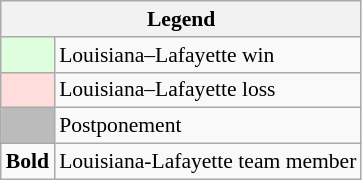<table class="wikitable" style="font-size:90%">
<tr>
<th colspan="2">Legend</th>
</tr>
<tr>
<td style="background:#dfd;"> </td>
<td>Louisiana–Lafayette win</td>
</tr>
<tr>
<td style="background:#fdd;"> </td>
<td>Louisiana–Lafayette loss</td>
</tr>
<tr>
<td style="background:#bbb;"> </td>
<td>Postponement</td>
</tr>
<tr>
<td><strong>Bold</strong></td>
<td>Louisiana-Lafayette team member</td>
</tr>
</table>
